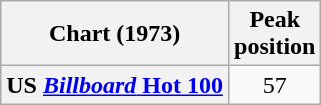<table class="wikitable plainrowheaders" style="text-align:center">
<tr>
<th scope="col">Chart (1973)</th>
<th scope="col">Peak<br>position</th>
</tr>
<tr>
<th scope="row">US <a href='#'><em>Billboard</em> Hot 100</a></th>
<td>57</td>
</tr>
</table>
